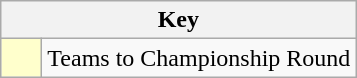<table class="wikitable" style="text-align: center;">
<tr>
<th colspan=2>Key</th>
</tr>
<tr>
<td style="background:#ffffcc; width:20px;"></td>
<td align=left>Teams to Championship Round</td>
</tr>
</table>
